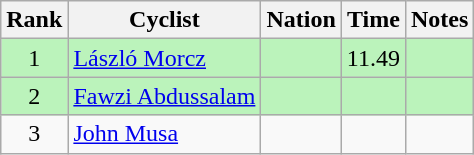<table class="wikitable sortable" style="text-align:center;">
<tr>
<th>Rank</th>
<th>Cyclist</th>
<th>Nation</th>
<th>Time</th>
<th>Notes</th>
</tr>
<tr bgcolor=bbf3bb>
<td>1</td>
<td align=left><a href='#'>László Morcz</a></td>
<td align=left></td>
<td>11.49</td>
<td></td>
</tr>
<tr bgcolor=bbf3bb>
<td>2</td>
<td align=left><a href='#'>Fawzi Abdussalam</a></td>
<td align=left></td>
<td></td>
<td></td>
</tr>
<tr>
<td>3</td>
<td align=left><a href='#'>John Musa</a></td>
<td align=left></td>
<td></td>
<td></td>
</tr>
</table>
